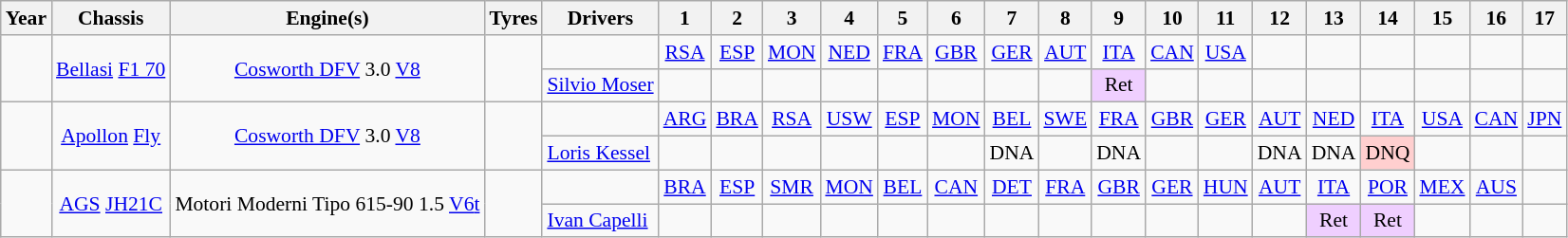<table class="wikitable" style="text-align:center; font-size:90%">
<tr>
<th>Year</th>
<th>Chassis</th>
<th>Engine(s)</th>
<th>Tyres</th>
<th>Drivers</th>
<th>1</th>
<th>2</th>
<th>3</th>
<th>4</th>
<th>5</th>
<th>6</th>
<th>7</th>
<th>8</th>
<th>9</th>
<th>10</th>
<th>11</th>
<th>12</th>
<th>13</th>
<th>14</th>
<th>15</th>
<th>16</th>
<th>17</th>
</tr>
<tr>
<td rowspan=2></td>
<td rowspan=2><a href='#'>Bellasi</a> <a href='#'>F1 70</a></td>
<td rowspan=2><a href='#'>Cosworth DFV</a> 3.0 <a href='#'>V8</a></td>
<td rowspan=2></td>
<td></td>
<td><a href='#'>RSA</a></td>
<td><a href='#'>ESP</a></td>
<td><a href='#'>MON</a></td>
<td><a href='#'>NED</a></td>
<td><a href='#'>FRA</a></td>
<td><a href='#'>GBR</a></td>
<td><a href='#'>GER</a></td>
<td><a href='#'>AUT</a></td>
<td><a href='#'>ITA</a></td>
<td><a href='#'>CAN</a></td>
<td><a href='#'>USA</a></td>
<td></td>
<td></td>
<td></td>
<td></td>
<td></td>
<td></td>
</tr>
<tr>
<td align="left"> <a href='#'>Silvio Moser</a></td>
<td></td>
<td></td>
<td></td>
<td></td>
<td></td>
<td></td>
<td></td>
<td></td>
<td style="background:#EFCFFF;">Ret</td>
<td></td>
<td></td>
<td></td>
<td></td>
<td></td>
<td></td>
<td></td>
<td></td>
</tr>
<tr>
<td rowspan=2></td>
<td rowspan=2><a href='#'>Apollon</a> <a href='#'>Fly</a></td>
<td rowspan=2><a href='#'>Cosworth DFV</a> 3.0 <a href='#'>V8</a></td>
<td rowspan=2></td>
<td></td>
<td><a href='#'>ARG</a></td>
<td><a href='#'>BRA</a></td>
<td><a href='#'>RSA</a></td>
<td><a href='#'>USW</a></td>
<td><a href='#'>ESP</a></td>
<td><a href='#'>MON</a></td>
<td><a href='#'>BEL</a></td>
<td><a href='#'>SWE</a></td>
<td><a href='#'>FRA</a></td>
<td><a href='#'>GBR</a></td>
<td><a href='#'>GER</a></td>
<td><a href='#'>AUT</a></td>
<td><a href='#'>NED</a></td>
<td><a href='#'>ITA</a></td>
<td><a href='#'>USA</a></td>
<td><a href='#'>CAN</a></td>
<td><a href='#'>JPN</a></td>
</tr>
<tr>
<td align="left"> <a href='#'>Loris Kessel</a></td>
<td></td>
<td></td>
<td></td>
<td></td>
<td></td>
<td></td>
<td>DNA</td>
<td></td>
<td>DNA</td>
<td></td>
<td></td>
<td>DNA</td>
<td>DNA</td>
<td style="background:#FFCFCF;">DNQ</td>
<td></td>
<td></td>
<td></td>
</tr>
<tr>
<td rowspan=2></td>
<td rowspan=2><a href='#'>AGS</a> <a href='#'>JH21C</a></td>
<td rowspan=2>Motori Moderni Tipo 615-90 1.5 <a href='#'>V6</a><a href='#'>t</a></td>
<td rowspan=2></td>
<td></td>
<td><a href='#'>BRA</a></td>
<td><a href='#'>ESP</a></td>
<td><a href='#'>SMR</a></td>
<td><a href='#'>MON</a></td>
<td><a href='#'>BEL</a></td>
<td><a href='#'>CAN</a></td>
<td><a href='#'>DET</a></td>
<td><a href='#'>FRA</a></td>
<td><a href='#'>GBR</a></td>
<td><a href='#'>GER</a></td>
<td><a href='#'>HUN</a></td>
<td><a href='#'>AUT</a></td>
<td><a href='#'>ITA</a></td>
<td><a href='#'>POR</a></td>
<td><a href='#'>MEX</a></td>
<td><a href='#'>AUS</a></td>
<td></td>
</tr>
<tr>
<td style="text-align:left"> <a href='#'>Ivan Capelli</a></td>
<td></td>
<td></td>
<td></td>
<td></td>
<td></td>
<td></td>
<td></td>
<td></td>
<td></td>
<td></td>
<td></td>
<td></td>
<td style="background:#efcfff;">Ret</td>
<td style="background:#efcfff;">Ret</td>
<td></td>
<td></td>
</tr>
</table>
